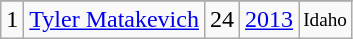<table class="wikitable">
<tr>
</tr>
<tr>
<td>1</td>
<td><a href='#'>Tyler Matakevich</a></td>
<td>24</td>
<td><a href='#'>2013</a></td>
<td style="font-size:80%;">Idaho</td>
</tr>
</table>
